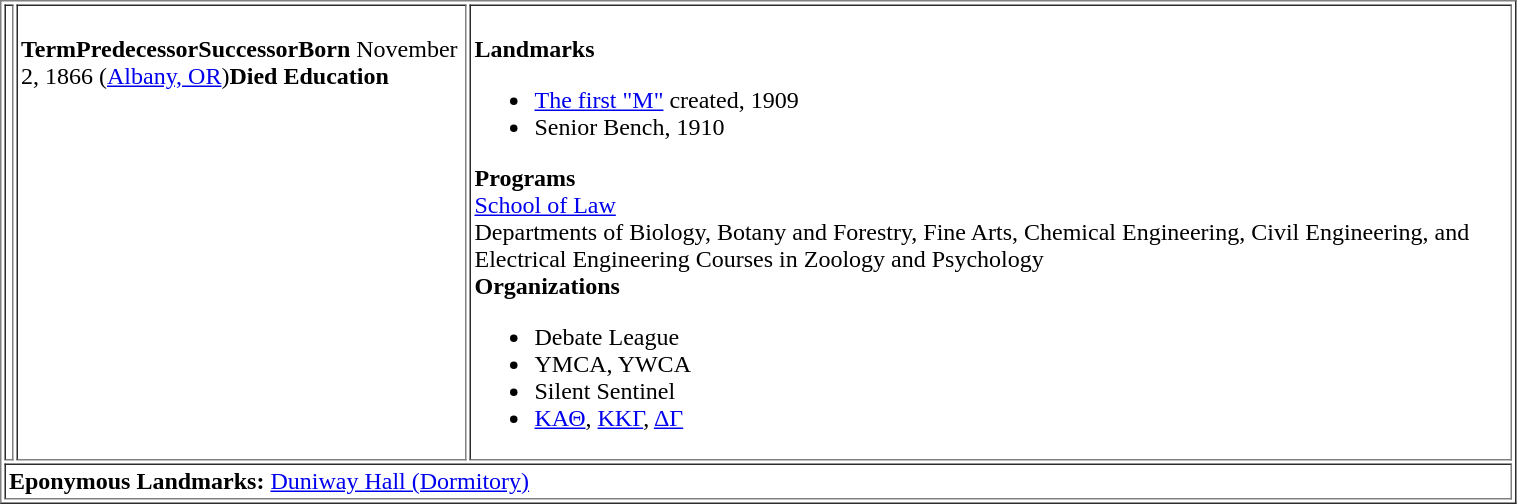<table border="1" cellpadding="2" width="80%">
<tr>
<td valign=center halign=centerwidth=230><br></td>
<td valign=top width=30%><br><strong>Term</strong><strong>Predecessor</strong><strong>Successor</strong><strong>Born</strong> November 2, 1866  (<a href='#'>Albany, OR</a>)<strong>Died</strong> <strong>Education</strong></td>
<td valign=top><br><strong>Landmarks</strong><ul><li><a href='#'>The first "M"</a> created, 1909</li><li>Senior Bench, 1910</li></ul><strong>Programs</strong><br>
<a href='#'>School of Law</a><br>
Departments of Biology, Botany and Forestry, Fine Arts, Chemical Engineering, Civil Engineering, and Electrical Engineering
Courses in Zoology and Psychology<br><strong>Organizations</strong><ul><li>Debate League</li><li>YMCA, YWCA</li><li>Silent Sentinel</li><li><a href='#'>ΚΑΘ</a>, <a href='#'>ΚΚΓ</a>, <a href='#'>ΔΓ</a></li></ul></td>
</tr>
<tr>
<td colspan="3" style="text-align: left;"><strong>Eponymous Landmarks:</strong> <a href='#'>Duniway Hall (Dormitory)</a></td>
</tr>
</table>
